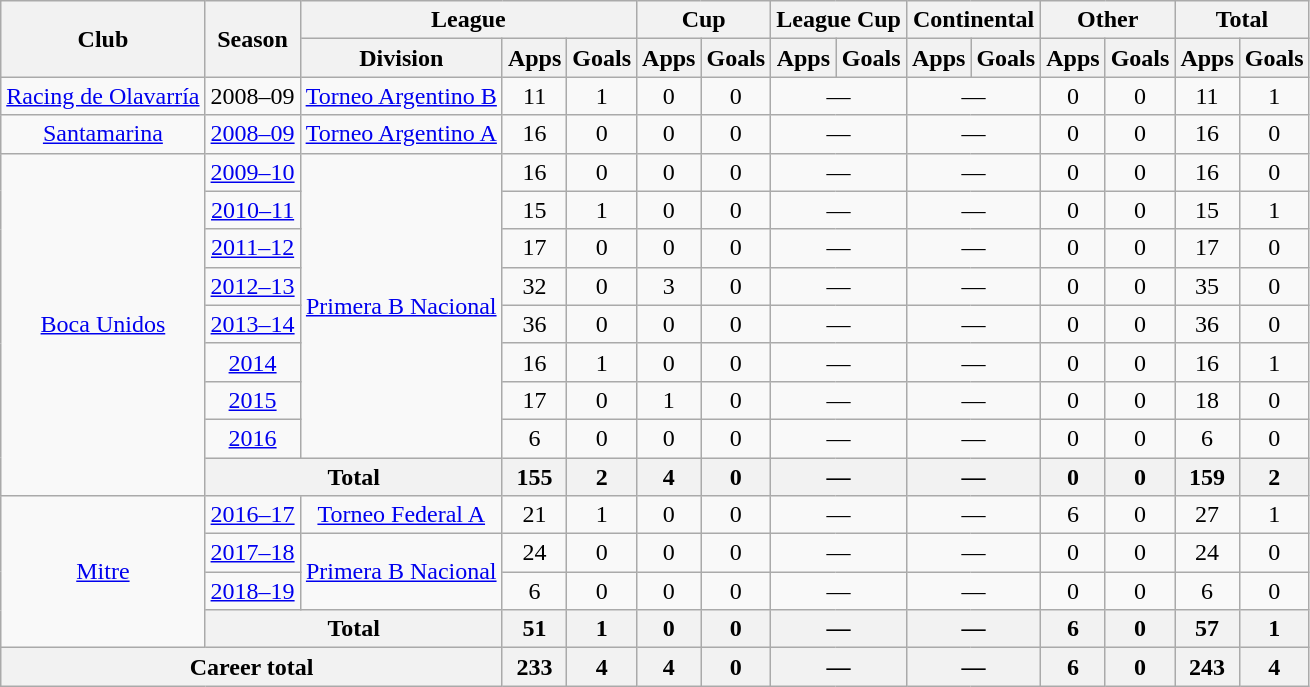<table class="wikitable" style="text-align:center">
<tr>
<th rowspan="2">Club</th>
<th rowspan="2">Season</th>
<th colspan="3">League</th>
<th colspan="2">Cup</th>
<th colspan="2">League Cup</th>
<th colspan="2">Continental</th>
<th colspan="2">Other</th>
<th colspan="2">Total</th>
</tr>
<tr>
<th>Division</th>
<th>Apps</th>
<th>Goals</th>
<th>Apps</th>
<th>Goals</th>
<th>Apps</th>
<th>Goals</th>
<th>Apps</th>
<th>Goals</th>
<th>Apps</th>
<th>Goals</th>
<th>Apps</th>
<th>Goals</th>
</tr>
<tr>
<td rowspan="1"><a href='#'>Racing de Olavarría</a></td>
<td>2008–09</td>
<td rowspan="1"><a href='#'>Torneo Argentino B</a></td>
<td>11</td>
<td>1</td>
<td>0</td>
<td>0</td>
<td colspan="2">—</td>
<td colspan="2">—</td>
<td>0</td>
<td>0</td>
<td>11</td>
<td>1</td>
</tr>
<tr>
<td rowspan="1"><a href='#'>Santamarina</a></td>
<td><a href='#'>2008–09</a></td>
<td rowspan="1"><a href='#'>Torneo Argentino A</a></td>
<td>16</td>
<td>0</td>
<td>0</td>
<td>0</td>
<td colspan="2">—</td>
<td colspan="2">—</td>
<td>0</td>
<td>0</td>
<td>16</td>
<td>0</td>
</tr>
<tr>
<td rowspan="9"><a href='#'>Boca Unidos</a></td>
<td><a href='#'>2009–10</a></td>
<td rowspan="8"><a href='#'>Primera B Nacional</a></td>
<td>16</td>
<td>0</td>
<td>0</td>
<td>0</td>
<td colspan="2">—</td>
<td colspan="2">—</td>
<td>0</td>
<td>0</td>
<td>16</td>
<td>0</td>
</tr>
<tr>
<td><a href='#'>2010–11</a></td>
<td>15</td>
<td>1</td>
<td>0</td>
<td>0</td>
<td colspan="2">—</td>
<td colspan="2">—</td>
<td>0</td>
<td>0</td>
<td>15</td>
<td>1</td>
</tr>
<tr>
<td><a href='#'>2011–12</a></td>
<td>17</td>
<td>0</td>
<td>0</td>
<td>0</td>
<td colspan="2">—</td>
<td colspan="2">—</td>
<td>0</td>
<td>0</td>
<td>17</td>
<td>0</td>
</tr>
<tr>
<td><a href='#'>2012–13</a></td>
<td>32</td>
<td>0</td>
<td>3</td>
<td>0</td>
<td colspan="2">—</td>
<td colspan="2">—</td>
<td>0</td>
<td>0</td>
<td>35</td>
<td>0</td>
</tr>
<tr>
<td><a href='#'>2013–14</a></td>
<td>36</td>
<td>0</td>
<td>0</td>
<td>0</td>
<td colspan="2">—</td>
<td colspan="2">—</td>
<td>0</td>
<td>0</td>
<td>36</td>
<td>0</td>
</tr>
<tr>
<td><a href='#'>2014</a></td>
<td>16</td>
<td>1</td>
<td>0</td>
<td>0</td>
<td colspan="2">—</td>
<td colspan="2">—</td>
<td>0</td>
<td>0</td>
<td>16</td>
<td>1</td>
</tr>
<tr>
<td><a href='#'>2015</a></td>
<td>17</td>
<td>0</td>
<td>1</td>
<td>0</td>
<td colspan="2">—</td>
<td colspan="2">—</td>
<td>0</td>
<td>0</td>
<td>18</td>
<td>0</td>
</tr>
<tr>
<td><a href='#'>2016</a></td>
<td>6</td>
<td>0</td>
<td>0</td>
<td>0</td>
<td colspan="2">—</td>
<td colspan="2">—</td>
<td>0</td>
<td>0</td>
<td>6</td>
<td>0</td>
</tr>
<tr>
<th colspan="2">Total</th>
<th>155</th>
<th>2</th>
<th>4</th>
<th>0</th>
<th colspan="2">—</th>
<th colspan="2">—</th>
<th>0</th>
<th>0</th>
<th>159</th>
<th>2</th>
</tr>
<tr>
<td rowspan="4"><a href='#'>Mitre</a></td>
<td><a href='#'>2016–17</a></td>
<td rowspan="1"><a href='#'>Torneo Federal A</a></td>
<td>21</td>
<td>1</td>
<td>0</td>
<td>0</td>
<td colspan="2">—</td>
<td colspan="2">—</td>
<td>6</td>
<td>0</td>
<td>27</td>
<td>1</td>
</tr>
<tr>
<td><a href='#'>2017–18</a></td>
<td rowspan="2"><a href='#'>Primera B Nacional</a></td>
<td>24</td>
<td>0</td>
<td>0</td>
<td>0</td>
<td colspan="2">—</td>
<td colspan="2">—</td>
<td>0</td>
<td>0</td>
<td>24</td>
<td>0</td>
</tr>
<tr>
<td><a href='#'>2018–19</a></td>
<td>6</td>
<td>0</td>
<td>0</td>
<td>0</td>
<td colspan="2">—</td>
<td colspan="2">—</td>
<td>0</td>
<td>0</td>
<td>6</td>
<td>0</td>
</tr>
<tr>
<th colspan="2">Total</th>
<th>51</th>
<th>1</th>
<th>0</th>
<th>0</th>
<th colspan="2">—</th>
<th colspan="2">—</th>
<th>6</th>
<th>0</th>
<th>57</th>
<th>1</th>
</tr>
<tr>
<th colspan="3">Career total</th>
<th>233</th>
<th>4</th>
<th>4</th>
<th>0</th>
<th colspan="2">—</th>
<th colspan="2">—</th>
<th>6</th>
<th>0</th>
<th>243</th>
<th>4</th>
</tr>
</table>
